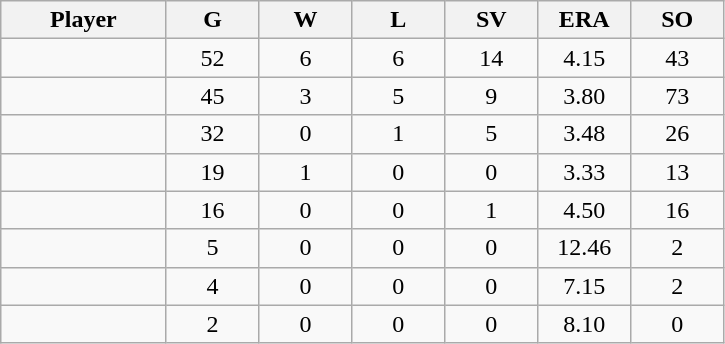<table class="wikitable sortable">
<tr>
<th bgcolor="#DDDDFF" width="16%">Player</th>
<th bgcolor="#DDDDFF" width="9%">G</th>
<th bgcolor="#DDDDFF" width="9%">W</th>
<th bgcolor="#DDDDFF" width="9%">L</th>
<th bgcolor="#DDDDFF" width="9%">SV</th>
<th bgcolor="#DDDDFF" width="9%">ERA</th>
<th bgcolor="#DDDDFF" width="9%">SO</th>
</tr>
<tr align="center">
<td></td>
<td>52</td>
<td>6</td>
<td>6</td>
<td>14</td>
<td>4.15</td>
<td>43</td>
</tr>
<tr align="center">
<td></td>
<td>45</td>
<td>3</td>
<td>5</td>
<td>9</td>
<td>3.80</td>
<td>73</td>
</tr>
<tr align="center">
<td></td>
<td>32</td>
<td>0</td>
<td>1</td>
<td>5</td>
<td>3.48</td>
<td>26</td>
</tr>
<tr align="center">
<td></td>
<td>19</td>
<td>1</td>
<td>0</td>
<td>0</td>
<td>3.33</td>
<td>13</td>
</tr>
<tr align="center">
<td></td>
<td>16</td>
<td>0</td>
<td>0</td>
<td>1</td>
<td>4.50</td>
<td>16</td>
</tr>
<tr align="center">
<td></td>
<td>5</td>
<td>0</td>
<td>0</td>
<td>0</td>
<td>12.46</td>
<td>2</td>
</tr>
<tr align="center">
<td></td>
<td>4</td>
<td>0</td>
<td>0</td>
<td>0</td>
<td>7.15</td>
<td>2</td>
</tr>
<tr align="center">
<td></td>
<td>2</td>
<td>0</td>
<td>0</td>
<td>0</td>
<td>8.10</td>
<td>0</td>
</tr>
</table>
